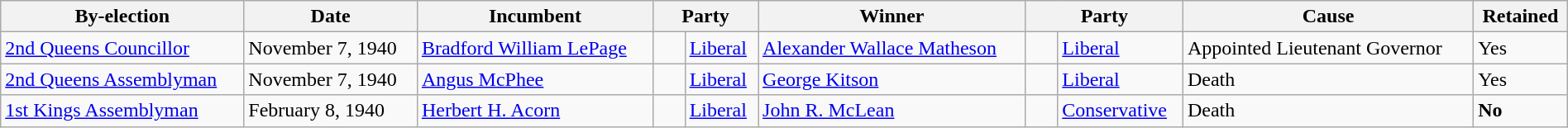<table class=wikitable style="width:100%">
<tr>
<th>By-election</th>
<th>Date</th>
<th>Incumbent</th>
<th colspan=2>Party</th>
<th>Winner</th>
<th colspan=2>Party</th>
<th>Cause</th>
<th>Retained</th>
</tr>
<tr>
<td><a href='#'>2nd Queens Councillor</a></td>
<td>November 7, 1940</td>
<td><a href='#'>Bradford William LePage</a></td>
<td>    </td>
<td><a href='#'>Liberal</a></td>
<td><a href='#'>Alexander Wallace Matheson</a></td>
<td>    </td>
<td><a href='#'>Liberal</a></td>
<td>Appointed Lieutenant Governor</td>
<td>Yes</td>
</tr>
<tr>
<td><a href='#'>2nd Queens Assemblyman</a></td>
<td>November 7, 1940</td>
<td><a href='#'>Angus McPhee</a></td>
<td>    </td>
<td><a href='#'>Liberal</a></td>
<td><a href='#'>George Kitson</a></td>
<td>    </td>
<td><a href='#'>Liberal</a></td>
<td>Death</td>
<td>Yes</td>
</tr>
<tr>
<td><a href='#'>1st Kings Assemblyman</a></td>
<td>February 8, 1940</td>
<td><a href='#'>Herbert H. Acorn</a></td>
<td>    </td>
<td><a href='#'>Liberal</a></td>
<td><a href='#'>John R. McLean</a></td>
<td>    </td>
<td><a href='#'>Conservative</a></td>
<td>Death</td>
<td><strong>No</strong></td>
</tr>
</table>
